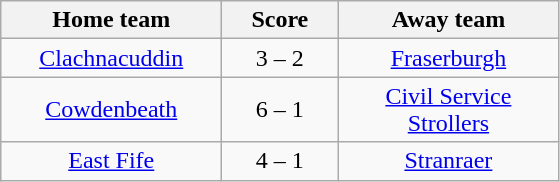<table class="wikitable" style="text-align: center">
<tr>
<th width=140>Home team</th>
<th width=70>Score</th>
<th width=140>Away team</th>
</tr>
<tr>
<td><a href='#'>Clachnacuddin</a></td>
<td>3 – 2</td>
<td><a href='#'>Fraserburgh</a></td>
</tr>
<tr>
<td><a href='#'>Cowdenbeath</a></td>
<td>6 – 1</td>
<td><a href='#'>Civil Service Strollers</a></td>
</tr>
<tr>
<td><a href='#'>East Fife</a></td>
<td>4 – 1</td>
<td><a href='#'>Stranraer</a></td>
</tr>
</table>
